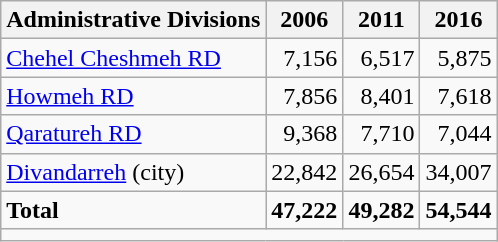<table class="wikitable">
<tr>
<th>Administrative Divisions</th>
<th>2006</th>
<th>2011</th>
<th>2016</th>
</tr>
<tr>
<td><a href='#'>Chehel Cheshmeh RD</a></td>
<td style="text-align: right;">7,156</td>
<td style="text-align: right;">6,517</td>
<td style="text-align: right;">5,875</td>
</tr>
<tr>
<td><a href='#'>Howmeh RD</a></td>
<td style="text-align: right;">7,856</td>
<td style="text-align: right;">8,401</td>
<td style="text-align: right;">7,618</td>
</tr>
<tr>
<td><a href='#'>Qaratureh RD</a></td>
<td style="text-align: right;">9,368</td>
<td style="text-align: right;">7,710</td>
<td style="text-align: right;">7,044</td>
</tr>
<tr>
<td><a href='#'>Divandarreh</a> (city)</td>
<td style="text-align: right;">22,842</td>
<td style="text-align: right;">26,654</td>
<td style="text-align: right;">34,007</td>
</tr>
<tr>
<td><strong>Total</strong></td>
<td style="text-align: right;"><strong>47,222</strong></td>
<td style="text-align: right;"><strong>49,282</strong></td>
<td style="text-align: right;"><strong>54,544</strong></td>
</tr>
<tr>
<td colspan=4></td>
</tr>
</table>
